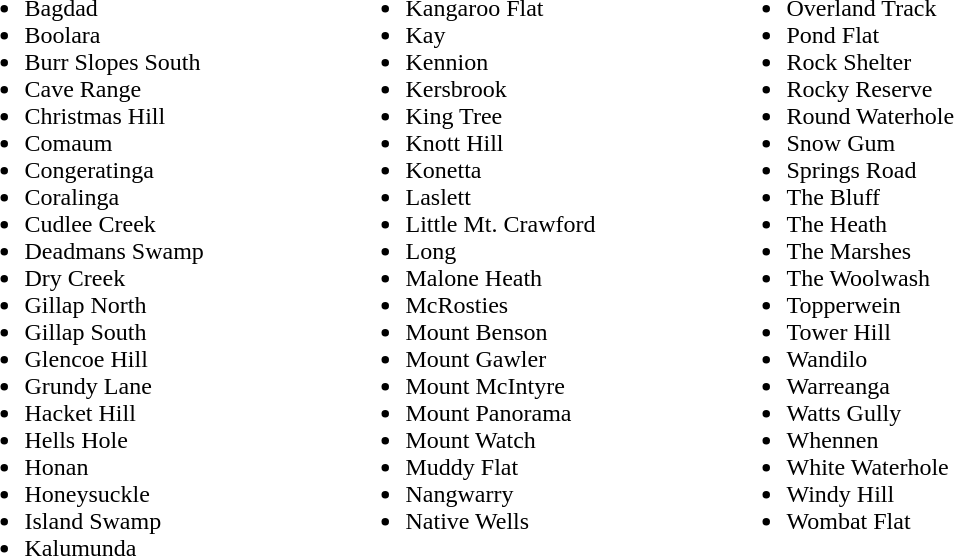<table ->
<tr>
<td width=250 valign=top><br><ul><li>Bagdad</li><li>Boolara</li><li>Burr Slopes South</li><li>Cave Range</li><li>Christmas Hill</li><li>Comaum</li><li>Congeratinga</li><li>Coralinga</li><li>Cudlee Creek</li><li>Deadmans Swamp</li><li>Dry Creek</li><li>Gillap North</li><li>Gillap South</li><li>Glencoe Hill</li><li>Grundy Lane</li><li>Hacket Hill</li><li>Hells Hole</li><li>Honan</li><li>Honeysuckle</li><li>Island Swamp</li><li>Kalumunda</li></ul></td>
<td width=250 valign=top><br><ul><li>Kangaroo Flat</li><li>Kay</li><li>Kennion</li><li>Kersbrook</li><li>King Tree</li><li>Knott Hill</li><li>Konetta</li><li>Laslett</li><li>Little Mt. Crawford</li><li>Long</li><li>Malone Heath</li><li>McRosties</li><li>Mount Benson</li><li>Mount Gawler</li><li>Mount McIntyre</li><li>Mount Panorama</li><li>Mount Watch</li><li>Muddy Flat</li><li>Nangwarry</li><li>Native Wells</li></ul></td>
<td width=250 valign=top><br><ul><li>Overland Track</li><li>Pond Flat</li><li>Rock Shelter</li><li>Rocky Reserve</li><li>Round Waterhole</li><li>Snow Gum</li><li>Springs Road</li><li>The Bluff</li><li>The Heath</li><li>The Marshes</li><li>The Woolwash</li><li>Topperwein</li><li>Tower Hill</li><li>Wandilo</li><li>Warreanga</li><li>Watts Gully</li><li>Whennen</li><li>White Waterhole</li><li>Windy Hill</li><li>Wombat Flat</li></ul></td>
</tr>
</table>
